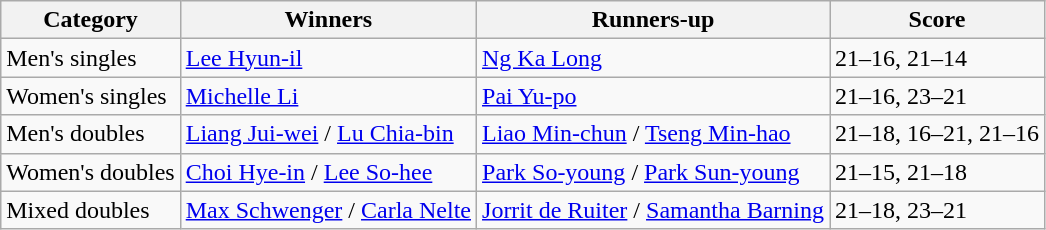<table class=wikitable style="white-space:nowrap;">
<tr>
<th>Category</th>
<th>Winners</th>
<th>Runners-up</th>
<th>Score</th>
</tr>
<tr>
<td>Men's singles</td>
<td> <a href='#'>Lee Hyun-il</a></td>
<td> <a href='#'>Ng Ka Long</a></td>
<td>21–16, 21–14</td>
</tr>
<tr>
<td>Women's singles</td>
<td> <a href='#'>Michelle Li</a></td>
<td> <a href='#'>Pai Yu-po</a></td>
<td>21–16, 23–21</td>
</tr>
<tr>
<td>Men's doubles</td>
<td> <a href='#'>Liang Jui-wei</a> / <a href='#'>Lu Chia-bin</a></td>
<td> <a href='#'>Liao Min-chun</a> / <a href='#'>Tseng Min-hao</a></td>
<td>21–18, 16–21, 21–16</td>
</tr>
<tr>
<td>Women's doubles</td>
<td> <a href='#'>Choi Hye-in</a> / <a href='#'>Lee So-hee</a></td>
<td> <a href='#'>Park So-young</a> / <a href='#'>Park Sun-young</a></td>
<td>21–15, 21–18</td>
</tr>
<tr>
<td>Mixed doubles</td>
<td> <a href='#'>Max Schwenger</a> / <a href='#'>Carla Nelte</a></td>
<td> <a href='#'>Jorrit de Ruiter</a> / <a href='#'>Samantha Barning</a></td>
<td>21–18, 23–21</td>
</tr>
</table>
